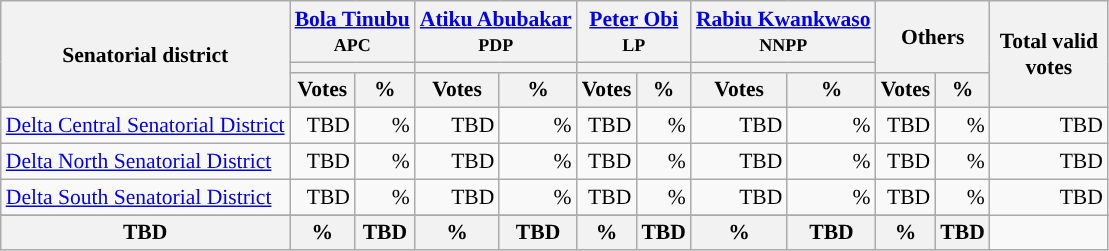<table class="wikitable sortable" style="text-align:right; font-size:90%">
<tr>
<th rowspan="3" style="max-width:7.5em;">Senatorial district</th>
<th colspan="2"><a href='#'>Bola Tinubu</a><br><small>APC</small></th>
<th colspan="2"><a href='#'>Atiku Abubakar</a><br><small>PDP</small></th>
<th colspan="2"><a href='#'>Peter Obi</a><br><small>LP</small></th>
<th colspan="2"><a href='#'>Rabiu Kwankwaso</a><br><small>NNPP</small></th>
<th colspan="2" rowspan="2">Others</th>
<th rowspan="3" style="max-width:5em;">Total valid votes</th>
</tr>
<tr>
<th colspan=2 style="background-color:"></th>
<th colspan=2 style="background-color:"></th>
<th colspan=2 style="background-color:"></th>
<th colspan=2 style="background-color:"></th>
</tr>
<tr>
<th>Votes</th>
<th>%</th>
<th>Votes</th>
<th>%</th>
<th>Votes</th>
<th>%</th>
<th>Votes</th>
<th>%</th>
<th>Votes</th>
<th>%</th>
</tr>
<tr style="background-color:#">
<td style="text-align:left;"><a href='#'>Delta Central Senatorial District</a></td>
<td>TBD</td>
<td>%</td>
<td>TBD</td>
<td>%</td>
<td>TBD</td>
<td>%</td>
<td>TBD</td>
<td>%</td>
<td>TBD</td>
<td>%</td>
<td>TBD</td>
</tr>
<tr style="background-color:#">
<td style="text-align:left;"><a href='#'>Delta North Senatorial District</a></td>
<td>TBD</td>
<td>%</td>
<td>TBD</td>
<td>%</td>
<td>TBD</td>
<td>%</td>
<td>TBD</td>
<td>%</td>
<td>TBD</td>
<td>%</td>
<td>TBD</td>
</tr>
<tr style="background-color:#">
<td style="text-align:left;"><a href='#'>Delta South Senatorial District</a></td>
<td>TBD</td>
<td>%</td>
<td>TBD</td>
<td>%</td>
<td>TBD</td>
<td>%</td>
<td>TBD</td>
<td>%</td>
<td>TBD</td>
<td>%</td>
<td>TBD</td>
</tr>
<tr>
</tr>
<tr>
<th>TBD</th>
<th>%</th>
<th>TBD</th>
<th>%</th>
<th>TBD</th>
<th>%</th>
<th>TBD</th>
<th>%</th>
<th>TBD</th>
<th>%</th>
<th>TBD</th>
</tr>
</table>
